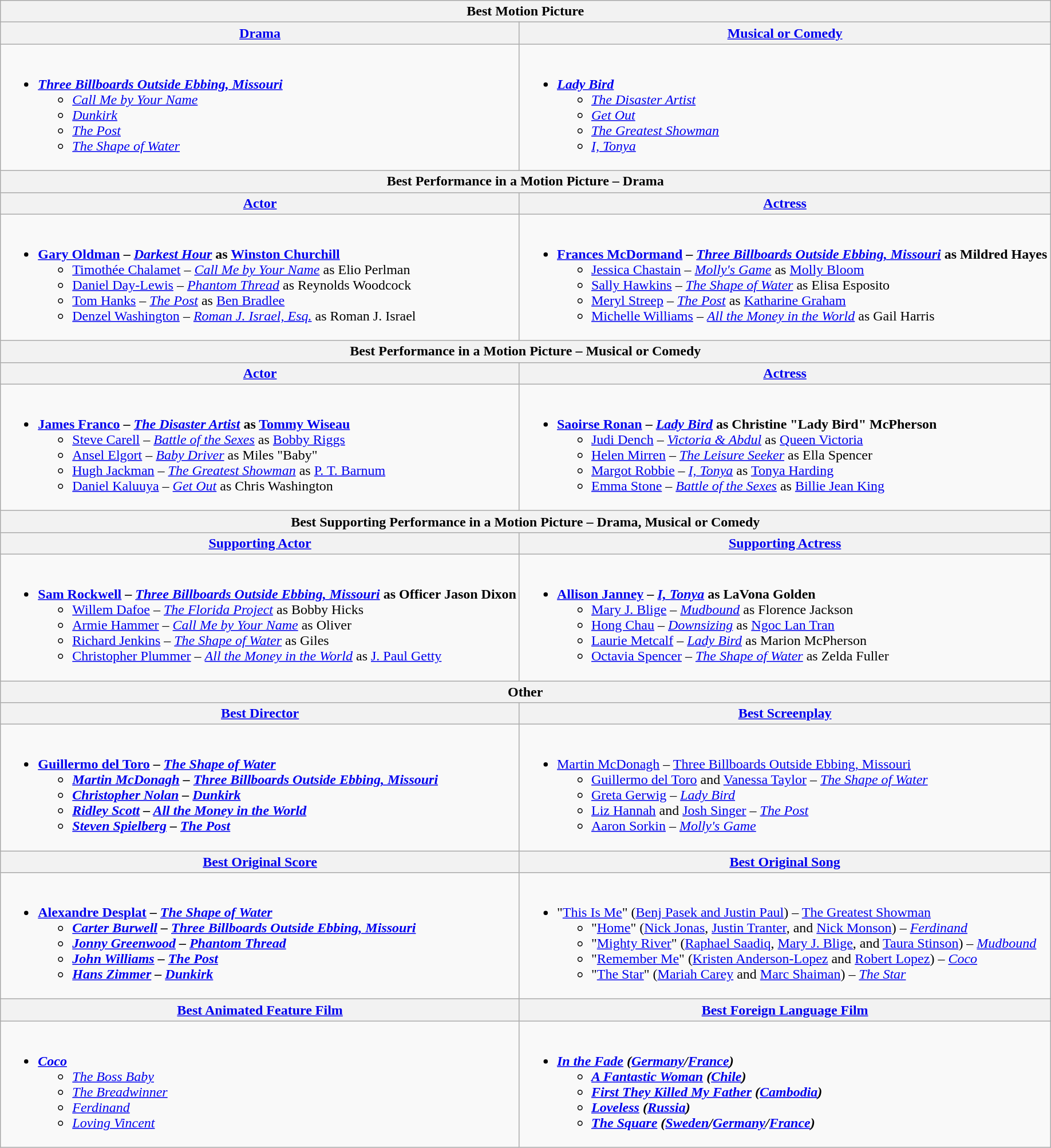<table class=wikitable style="width=100%">
<tr>
<th colspan=2>Best Motion Picture</th>
</tr>
<tr>
<th style="width=50%"><a href='#'>Drama</a></th>
<th style="width=50%"><a href='#'>Musical or Comedy</a></th>
</tr>
<tr>
<td valign="top"><br><ul><li><strong><em><a href='#'>Three Billboards Outside Ebbing, Missouri</a></em></strong><ul><li><em><a href='#'>Call Me by Your Name</a></em></li><li><em><a href='#'>Dunkirk</a></em></li><li><em><a href='#'>The Post</a></em></li><li><em><a href='#'>The Shape of Water</a></em></li></ul></li></ul></td>
<td valign="top"><br><ul><li><strong><em><a href='#'>Lady Bird</a></em></strong><ul><li><em><a href='#'>The Disaster Artist</a></em></li><li><em><a href='#'>Get Out</a></em></li><li><em><a href='#'>The Greatest Showman</a></em></li><li><em><a href='#'>I, Tonya</a></em></li></ul></li></ul></td>
</tr>
<tr>
<th colspan=2>Best Performance in a Motion Picture – Drama</th>
</tr>
<tr>
<th><a href='#'>Actor</a></th>
<th><a href='#'>Actress</a></th>
</tr>
<tr>
<td valign="top"><br><ul><li><strong><a href='#'>Gary Oldman</a> – <em><a href='#'>Darkest Hour</a></em> as <a href='#'>Winston Churchill</a></strong><ul><li><a href='#'>Timothée Chalamet</a> – <em><a href='#'>Call Me by Your Name</a></em> as Elio Perlman</li><li><a href='#'>Daniel Day-Lewis</a> – <em><a href='#'>Phantom Thread</a></em> as Reynolds Woodcock</li><li><a href='#'>Tom Hanks</a> – <em><a href='#'>The Post</a></em> as <a href='#'>Ben Bradlee</a></li><li><a href='#'>Denzel Washington</a> – <em><a href='#'>Roman J. Israel, Esq.</a></em> as Roman J. Israel</li></ul></li></ul></td>
<td valign="top"><br><ul><li><strong><a href='#'>Frances McDormand</a> – <em><a href='#'>Three Billboards Outside Ebbing, Missouri</a></em> as Mildred Hayes</strong><ul><li><a href='#'>Jessica Chastain</a> – <em><a href='#'>Molly's Game</a></em> as <a href='#'>Molly Bloom</a></li><li><a href='#'>Sally Hawkins</a> – <em><a href='#'>The Shape of Water</a></em> as Elisa Esposito</li><li><a href='#'>Meryl Streep</a> – <em><a href='#'>The Post</a></em> as <a href='#'>Katharine Graham</a></li><li><a href='#'>Michelle Williams</a> – <em><a href='#'>All the Money in the World</a></em> as Gail Harris</li></ul></li></ul></td>
</tr>
<tr>
<th colspan=2>Best Performance in a Motion Picture – Musical or Comedy</th>
</tr>
<tr>
<th><a href='#'>Actor</a></th>
<th><a href='#'>Actress</a></th>
</tr>
<tr>
<td valign="top"><br><ul><li><strong><a href='#'>James Franco</a> – <em><a href='#'>The Disaster Artist</a></em> as <a href='#'>Tommy Wiseau</a></strong><ul><li><a href='#'>Steve Carell</a> – <em><a href='#'>Battle of the Sexes</a></em> as <a href='#'>Bobby Riggs</a></li><li><a href='#'>Ansel Elgort</a> – <em><a href='#'>Baby Driver</a></em> as Miles "Baby"</li><li><a href='#'>Hugh Jackman</a> – <em><a href='#'>The Greatest Showman</a></em> as <a href='#'>P. T. Barnum</a></li><li><a href='#'>Daniel Kaluuya</a> – <em><a href='#'>Get Out</a></em> as Chris Washington</li></ul></li></ul></td>
<td valign="top"><br><ul><li><strong><a href='#'>Saoirse Ronan</a> – <em><a href='#'>Lady Bird</a></em> as Christine "Lady Bird" McPherson</strong><ul><li><a href='#'>Judi Dench</a> – <em><a href='#'>Victoria & Abdul</a></em> as <a href='#'>Queen Victoria</a></li><li><a href='#'>Helen Mirren</a> – <em><a href='#'>The Leisure Seeker</a></em> as Ella Spencer</li><li><a href='#'>Margot Robbie</a> – <em><a href='#'>I, Tonya</a></em> as <a href='#'>Tonya Harding</a></li><li><a href='#'>Emma Stone</a> – <em><a href='#'>Battle of the Sexes</a></em> as <a href='#'>Billie Jean King</a></li></ul></li></ul></td>
</tr>
<tr>
<th colspan=2>Best Supporting Performance in a Motion Picture – Drama, Musical or Comedy</th>
</tr>
<tr>
<th><a href='#'>Supporting Actor</a></th>
<th><a href='#'>Supporting Actress</a></th>
</tr>
<tr>
<td valign="top"><br><ul><li><strong><a href='#'>Sam Rockwell</a> – <em><a href='#'>Three Billboards Outside Ebbing, Missouri</a></em> as Officer Jason Dixon</strong><ul><li><a href='#'>Willem Dafoe</a> – <em><a href='#'>The Florida Project</a></em> as Bobby Hicks</li><li><a href='#'>Armie Hammer</a> – <em><a href='#'>Call Me by Your Name</a></em> as Oliver</li><li><a href='#'>Richard Jenkins</a> – <em><a href='#'>The Shape of Water</a></em> as Giles</li><li><a href='#'>Christopher Plummer</a> – <em><a href='#'>All the Money in the World</a></em> as <a href='#'>J. Paul Getty</a></li></ul></li></ul></td>
<td valign="top"><br><ul><li><strong><a href='#'>Allison Janney</a> – <em><a href='#'>I, Tonya</a></em> as LaVona Golden</strong><ul><li><a href='#'>Mary J. Blige</a> – <em><a href='#'>Mudbound</a></em> as Florence Jackson</li><li><a href='#'>Hong Chau</a> – <em><a href='#'>Downsizing</a></em> as <a href='#'>Ngoc Lan Tran</a></li><li><a href='#'>Laurie Metcalf</a> – <em><a href='#'>Lady Bird</a></em> as Marion McPherson</li><li><a href='#'>Octavia Spencer</a> – <em><a href='#'>The Shape of Water</a></em> as Zelda Fuller</li></ul></li></ul></td>
</tr>
<tr>
<th colspan=2>Other</th>
</tr>
<tr>
<th><a href='#'>Best Director</a></th>
<th><a href='#'>Best Screenplay</a></th>
</tr>
<tr>
<td valign="top"><br><ul><li><strong><a href='#'>Guillermo del Toro</a> – <em><a href='#'>The Shape of Water</a><strong><em><ul><li><a href='#'>Martin McDonagh</a> – </em><a href='#'>Three Billboards Outside Ebbing, Missouri</a><em></li><li><a href='#'>Christopher Nolan</a> – </em><a href='#'>Dunkirk</a><em></li><li><a href='#'>Ridley Scott</a> – </em><a href='#'>All the Money in the World</a><em></li><li><a href='#'>Steven Spielberg</a> – </em><a href='#'>The Post</a><em></li></ul></li></ul></td>
<td valign="top"><br><ul><li></strong><a href='#'>Martin McDonagh</a> – </em><a href='#'>Three Billboards Outside Ebbing, Missouri</a></em></strong><ul><li><a href='#'>Guillermo del Toro</a> and <a href='#'>Vanessa Taylor</a> – <em><a href='#'>The Shape of Water</a></em></li><li><a href='#'>Greta Gerwig</a> – <em><a href='#'>Lady Bird</a></em></li><li><a href='#'>Liz Hannah</a> and <a href='#'>Josh Singer</a> – <em><a href='#'>The Post</a></em></li><li><a href='#'>Aaron Sorkin</a> – <em><a href='#'>Molly's Game</a></em></li></ul></li></ul></td>
</tr>
<tr>
<th><a href='#'>Best Original Score</a></th>
<th><a href='#'>Best Original Song</a></th>
</tr>
<tr>
<td valign="top"><br><ul><li><strong><a href='#'>Alexandre Desplat</a> – <em><a href='#'>The Shape of Water</a><strong><em><ul><li><a href='#'>Carter Burwell</a> – </em><a href='#'>Three Billboards Outside Ebbing, Missouri</a><em></li><li><a href='#'>Jonny Greenwood</a> – </em><a href='#'>Phantom Thread</a><em></li><li><a href='#'>John Williams</a> – </em><a href='#'>The Post</a><em></li><li><a href='#'>Hans Zimmer</a> – </em><a href='#'>Dunkirk</a><em></li></ul></li></ul></td>
<td valign="top"><br><ul><li></strong>"<a href='#'>This Is Me</a>" (<a href='#'>Benj Pasek and Justin Paul</a>) – </em><a href='#'>The Greatest Showman</a></em></strong><ul><li>"<a href='#'>Home</a>" (<a href='#'>Nick Jonas</a>, <a href='#'>Justin Tranter</a>, and <a href='#'>Nick Monson</a>) – <em><a href='#'>Ferdinand</a></em></li><li>"<a href='#'>Mighty River</a>" (<a href='#'>Raphael Saadiq</a>, <a href='#'>Mary J. Blige</a>, and <a href='#'>Taura Stinson</a>) – <em><a href='#'>Mudbound</a></em></li><li>"<a href='#'>Remember Me</a>" (<a href='#'>Kristen Anderson-Lopez</a> and <a href='#'>Robert Lopez</a>) – <em><a href='#'>Coco</a></em></li><li>"<a href='#'>The Star</a>" (<a href='#'>Mariah Carey</a> and <a href='#'>Marc Shaiman</a>) – <em><a href='#'>The Star</a></em></li></ul></li></ul></td>
</tr>
<tr>
<th><a href='#'>Best Animated Feature Film</a></th>
<th><a href='#'>Best Foreign Language Film</a></th>
</tr>
<tr>
<td valign="top"><br><ul><li><strong><em><a href='#'>Coco</a></em></strong><ul><li><em><a href='#'>The Boss Baby</a></em></li><li><em><a href='#'>The Breadwinner</a></em></li><li><em><a href='#'>Ferdinand</a></em></li><li><em><a href='#'>Loving Vincent</a></em></li></ul></li></ul></td>
<td valign="top"><br><ul><li><strong><em><a href='#'>In the Fade</a><em> (<a href='#'>Germany</a>/<a href='#'>France</a>)<strong><ul><li></em><a href='#'>A Fantastic Woman</a><em> (<a href='#'>Chile</a>)</li><li></em><a href='#'>First They Killed My Father</a><em> (<a href='#'>Cambodia</a>)</li><li></em><a href='#'>Loveless</a><em> (<a href='#'>Russia</a>)</li><li></em><a href='#'>The Square</a><em> (<a href='#'>Sweden</a>/<a href='#'>Germany</a>/<a href='#'>France</a>)</li></ul></li></ul></td>
</tr>
</table>
